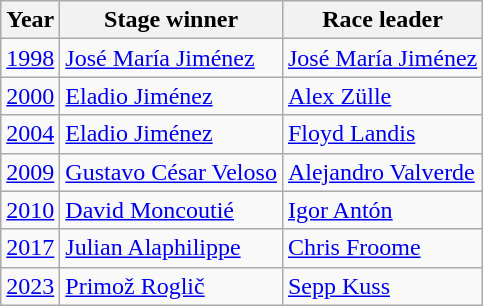<table class="wikitable">
<tr>
<th>Year</th>
<th>Stage winner</th>
<th>Race leader</th>
</tr>
<tr>
<td><a href='#'>1998</a></td>
<td> <a href='#'>José María Jiménez</a></td>
<td> <a href='#'>José María Jiménez</a></td>
</tr>
<tr>
<td><a href='#'>2000</a></td>
<td> <a href='#'>Eladio Jiménez</a></td>
<td> <a href='#'>Alex Zülle</a></td>
</tr>
<tr>
<td><a href='#'>2004</a></td>
<td> <a href='#'>Eladio Jiménez</a></td>
<td> <a href='#'>Floyd Landis</a></td>
</tr>
<tr>
<td><a href='#'>2009</a></td>
<td> <a href='#'>Gustavo César Veloso</a></td>
<td> <a href='#'>Alejandro Valverde</a></td>
</tr>
<tr>
<td><a href='#'>2010</a></td>
<td> <a href='#'>David Moncoutié</a></td>
<td> <a href='#'>Igor Antón</a></td>
</tr>
<tr>
<td><a href='#'>2017</a></td>
<td> <a href='#'>Julian Alaphilippe</a></td>
<td> <a href='#'>Chris Froome</a></td>
</tr>
<tr>
<td><a href='#'>2023</a></td>
<td> <a href='#'>Primož Roglič</a></td>
<td> <a href='#'>Sepp Kuss</a></td>
</tr>
</table>
